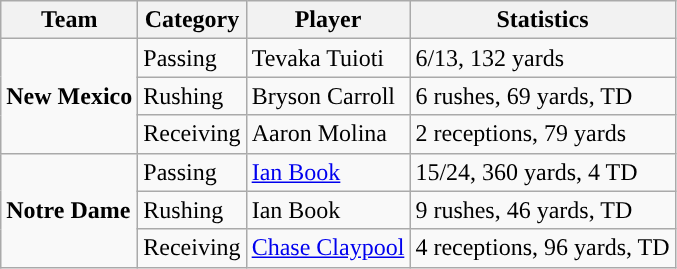<table class="wikitable" style="float: left;">
<tr>
<th>Team</th>
<th>Category</th>
<th>Player</th>
<th>Statistics</th>
</tr>
<tr>
<td rowspan=3><strong>New Mexico</strong></td>
<td>Passing</td>
<td>Tevaka Tuioti</td>
<td>6/13, 132 yards</td>
</tr>
<tr>
<td>Rushing</td>
<td>Bryson Carroll</td>
<td>6 rushes, 69 yards, TD</td>
</tr>
<tr>
<td>Receiving</td>
<td>Aaron Molina</td>
<td>2 receptions, 79 yards</td>
</tr>
<tr>
<td rowspan=3><strong>Notre Dame</strong></td>
<td>Passing</td>
<td><a href='#'>Ian Book</a></td>
<td>15/24, 360 yards, 4 TD</td>
</tr>
<tr>
<td>Rushing</td>
<td>Ian Book</td>
<td>9 rushes, 46 yards, TD</td>
</tr>
<tr>
<td>Receiving</td>
<td><a href='#'>Chase Claypool</a></td>
<td>4 receptions, 96 yards, TD</td>
</tr>
</table>
